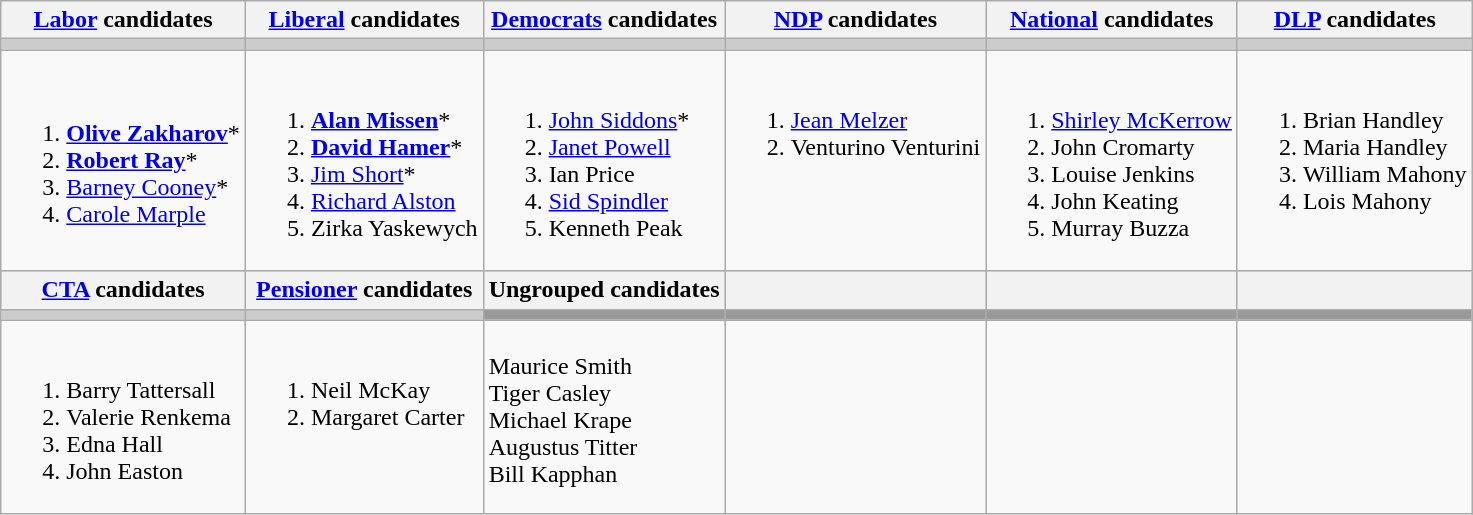<table class="wikitable">
<tr>
<th><a href='#'>Labor</a> candidates</th>
<th><a href='#'>Liberal</a> candidates</th>
<th><a href='#'>Democrats</a> candidates</th>
<th><a href='#'>NDP</a> candidates</th>
<th><a href='#'>National</a> candidates</th>
<th><a href='#'>DLP</a> candidates</th>
</tr>
<tr bgcolor="#cccccc">
<td></td>
<td></td>
<td></td>
<td></td>
<td></td>
<td></td>
</tr>
<tr>
<td><br><ol><li><strong><a href='#'>Olive Zakharov</a></strong>*</li><li><strong><a href='#'>Robert Ray</a></strong>*</li><li><a href='#'>Barney Cooney</a>*</li><li><a href='#'>Carole Marple</a></li></ol></td>
<td><br><ol><li><strong><a href='#'>Alan Missen</a></strong>*</li><li><strong><a href='#'>David Hamer</a></strong>*</li><li><a href='#'>Jim Short</a>*</li><li><a href='#'>Richard Alston</a></li><li>Zirka Yaskewych</li></ol></td>
<td><br><ol><li><a href='#'>John Siddons</a>*</li><li><a href='#'>Janet Powell</a></li><li>Ian Price</li><li><a href='#'>Sid Spindler</a></li><li>Kenneth Peak</li></ol></td>
<td valign=top><br><ol><li><a href='#'>Jean Melzer</a></li><li>Venturino Venturini</li></ol></td>
<td valign=top><br><ol><li><a href='#'>Shirley McKerrow</a></li><li>John Cromarty</li><li>Louise Jenkins</li><li>John Keating</li><li>Murray Buzza</li></ol></td>
<td valign=top><br><ol><li>Brian Handley</li><li>Maria Handley</li><li>William Mahony</li><li>Lois Mahony</li></ol></td>
</tr>
<tr bgcolor="#cccccc">
<th><a href='#'>CTA</a> candidates</th>
<th><a href='#'>Pensioner</a> candidates</th>
<th>Ungrouped candidates</th>
<th></th>
<th></th>
<th></th>
</tr>
<tr bgcolor="#cccccc">
<td></td>
<td></td>
<td bgcolor="#999999"></td>
<td bgcolor="#999999"></td>
<td bgcolor="#999999"></td>
<td bgcolor="#999999"></td>
</tr>
<tr>
<td valign=top><br><ol><li>Barry Tattersall</li><li>Valerie Renkema</li><li>Edna Hall</li><li>John Easton</li></ol></td>
<td valign=top><br><ol><li>Neil McKay</li><li>Margaret Carter</li></ol></td>
<td valign=top><br>Maurice Smith<br>
Tiger Casley<br>
Michael Krape<br>
Augustus Titter<br>
Bill Kapphan</td>
<td valign=top></td>
<td valign=top></td>
<td valign=top></td>
</tr>
</table>
